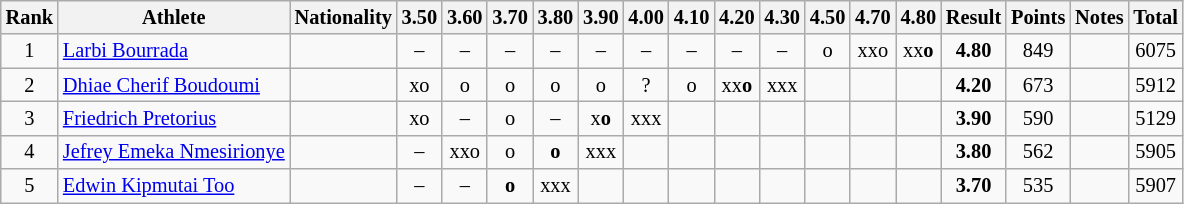<table class="wikitable sortable" style="text-align:center;font-size:85%">
<tr>
<th>Rank</th>
<th>Athlete</th>
<th>Nationality</th>
<th>3.50</th>
<th>3.60</th>
<th>3.70</th>
<th>3.80</th>
<th>3.90</th>
<th>4.00</th>
<th>4.10</th>
<th>4.20</th>
<th>4.30</th>
<th>4.50</th>
<th>4.70</th>
<th>4.80</th>
<th>Result</th>
<th>Points</th>
<th>Notes</th>
<th>Total</th>
</tr>
<tr>
<td>1</td>
<td align=left><a href='#'>Larbi Bourrada</a></td>
<td align=left></td>
<td>–</td>
<td>–</td>
<td>–</td>
<td>–</td>
<td>–</td>
<td>–</td>
<td>–</td>
<td>–</td>
<td>–</td>
<td>o</td>
<td>xxo</td>
<td>xx<strong>o</strong></td>
<td><strong>4.80</strong></td>
<td>849</td>
<td></td>
<td>6075</td>
</tr>
<tr>
<td>2</td>
<td align=left><a href='#'>Dhiae Cherif Boudoumi</a></td>
<td align=left></td>
<td>xo</td>
<td>o</td>
<td>o</td>
<td>o</td>
<td>o</td>
<td>?</td>
<td>o</td>
<td>xx<strong>o</strong></td>
<td>xxx</td>
<td></td>
<td></td>
<td></td>
<td><strong>4.20</strong></td>
<td>673</td>
<td></td>
<td>5912</td>
</tr>
<tr>
<td>3</td>
<td align=left><a href='#'>Friedrich Pretorius</a></td>
<td align=left></td>
<td>xo</td>
<td>–</td>
<td>o</td>
<td>–</td>
<td>x<strong>o</strong></td>
<td>xxx</td>
<td></td>
<td></td>
<td></td>
<td></td>
<td></td>
<td></td>
<td><strong>3.90</strong></td>
<td>590</td>
<td></td>
<td>5129</td>
</tr>
<tr>
<td>4</td>
<td align=left><a href='#'>Jefrey Emeka Nmesirionye</a></td>
<td align=left></td>
<td>–</td>
<td>xxo</td>
<td>o</td>
<td><strong>o</strong></td>
<td>xxx</td>
<td></td>
<td></td>
<td></td>
<td></td>
<td></td>
<td></td>
<td></td>
<td><strong>3.80</strong></td>
<td>562</td>
<td></td>
<td>5905</td>
</tr>
<tr>
<td>5</td>
<td align=left><a href='#'>Edwin Kipmutai Too</a></td>
<td align=left></td>
<td>–</td>
<td>–</td>
<td><strong>o</strong></td>
<td>xxx</td>
<td></td>
<td></td>
<td></td>
<td></td>
<td></td>
<td></td>
<td></td>
<td></td>
<td><strong>3.70</strong></td>
<td>535</td>
<td></td>
<td>5907</td>
</tr>
</table>
